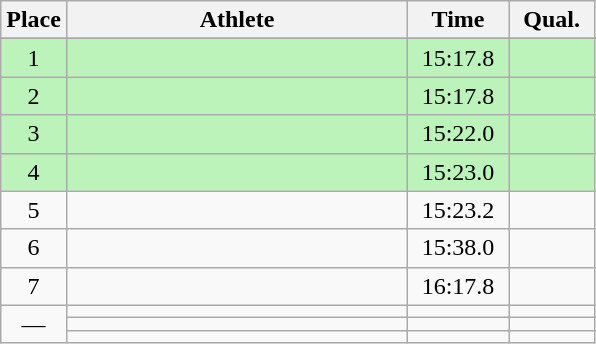<table class=wikitable style="text-align:center">
<tr>
<th width=20>Place</th>
<th width=220>Athlete</th>
<th width=60>Time</th>
<th width=50>Qual.</th>
</tr>
<tr>
</tr>
<tr bgcolor=bbf3bb>
<td>1</td>
<td align=left></td>
<td>15:17.8</td>
<td></td>
</tr>
<tr bgcolor=bbf3bb>
<td>2</td>
<td align=left></td>
<td>15:17.8</td>
<td></td>
</tr>
<tr bgcolor=bbf3bb>
<td>3</td>
<td align=left></td>
<td>15:22.0</td>
<td></td>
</tr>
<tr bgcolor=bbf3bb>
<td>4</td>
<td align=left></td>
<td>15:23.0</td>
<td></td>
</tr>
<tr>
<td>5</td>
<td align="left"></td>
<td>15:23.2</td>
<td></td>
</tr>
<tr>
<td>6</td>
<td align="left"></td>
<td>15:38.0</td>
<td></td>
</tr>
<tr>
<td>7</td>
<td align=left></td>
<td>16:17.8</td>
<td></td>
</tr>
<tr>
<td rowspan=3>—</td>
<td align=left></td>
<td></td>
<td></td>
</tr>
<tr>
<td align=left></td>
<td></td>
<td></td>
</tr>
<tr>
<td align=left></td>
<td></td>
<td></td>
</tr>
</table>
